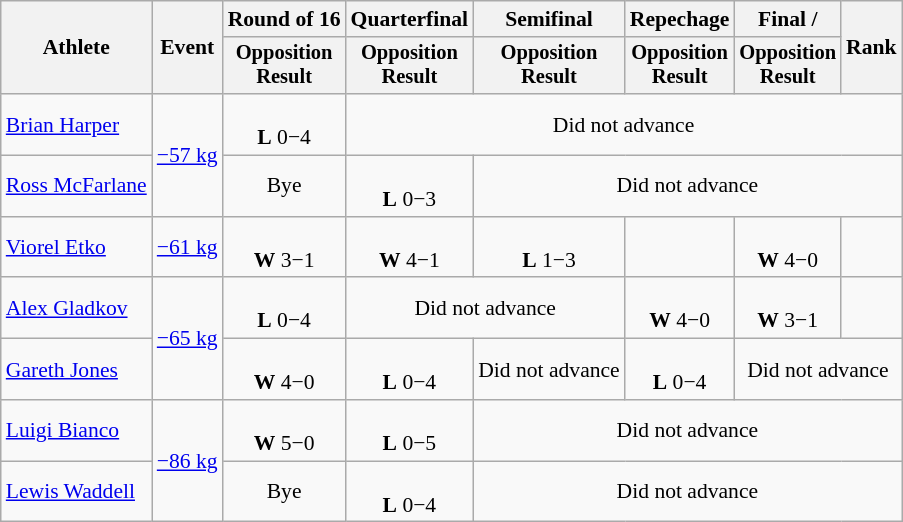<table class="wikitable" style="font-size:90%">
<tr>
<th rowspan=2>Athlete</th>
<th rowspan=2>Event</th>
<th>Round of 16</th>
<th>Quarterfinal</th>
<th>Semifinal</th>
<th>Repechage</th>
<th>Final / </th>
<th rowspan=2>Rank</th>
</tr>
<tr style="font-size: 95%">
<th>Opposition<br>Result</th>
<th>Opposition<br>Result</th>
<th>Opposition<br>Result</th>
<th>Opposition<br>Result</th>
<th>Opposition<br>Result</th>
</tr>
<tr align=center>
<td align=left><a href='#'>Brian Harper</a></td>
<td align=left rowspan=2><a href='#'>−57 kg</a></td>
<td><br><strong>L</strong> 0−4</td>
<td colspan=5>Did not advance</td>
</tr>
<tr align=center>
<td align=left><a href='#'>Ross McFarlane</a></td>
<td>Bye</td>
<td><br><strong>L</strong> 0−3</td>
<td colspan=4>Did not advance</td>
</tr>
<tr align=center>
<td align=left><a href='#'>Viorel Etko</a></td>
<td align=left><a href='#'>−61 kg</a></td>
<td><br><strong>W</strong> 3−1</td>
<td><br><strong>W</strong> 4−1</td>
<td><br><strong>L</strong> 1−3</td>
<td></td>
<td><br><strong>W</strong> 4−0</td>
<td></td>
</tr>
<tr align=center>
<td align=left><a href='#'>Alex Gladkov</a></td>
<td align=left rowspan=2><a href='#'>−65 kg</a></td>
<td><br><strong>L</strong> 0−4</td>
<td colspan=2>Did not advance</td>
<td><br><strong>W</strong> 4−0</td>
<td><br><strong>W</strong> 3−1</td>
<td></td>
</tr>
<tr align=center>
<td align=left><a href='#'>Gareth Jones</a></td>
<td><br><strong>W</strong> 4−0</td>
<td><br><strong>L</strong> 0−4</td>
<td>Did not advance</td>
<td><br><strong>L</strong> 0−4</td>
<td colspan=2>Did not advance</td>
</tr>
<tr align=center>
<td align=left><a href='#'>Luigi Bianco</a></td>
<td align=left rowspan =2><a href='#'>−86 kg</a></td>
<td><br><strong>W</strong> 5−0</td>
<td><br><strong>L</strong> 0−5</td>
<td colspan=4>Did not advance</td>
</tr>
<tr align=center>
<td align=left><a href='#'>Lewis Waddell</a></td>
<td>Bye</td>
<td><br><strong>L</strong> 0−4</td>
<td colspan=4>Did not advance</td>
</tr>
</table>
